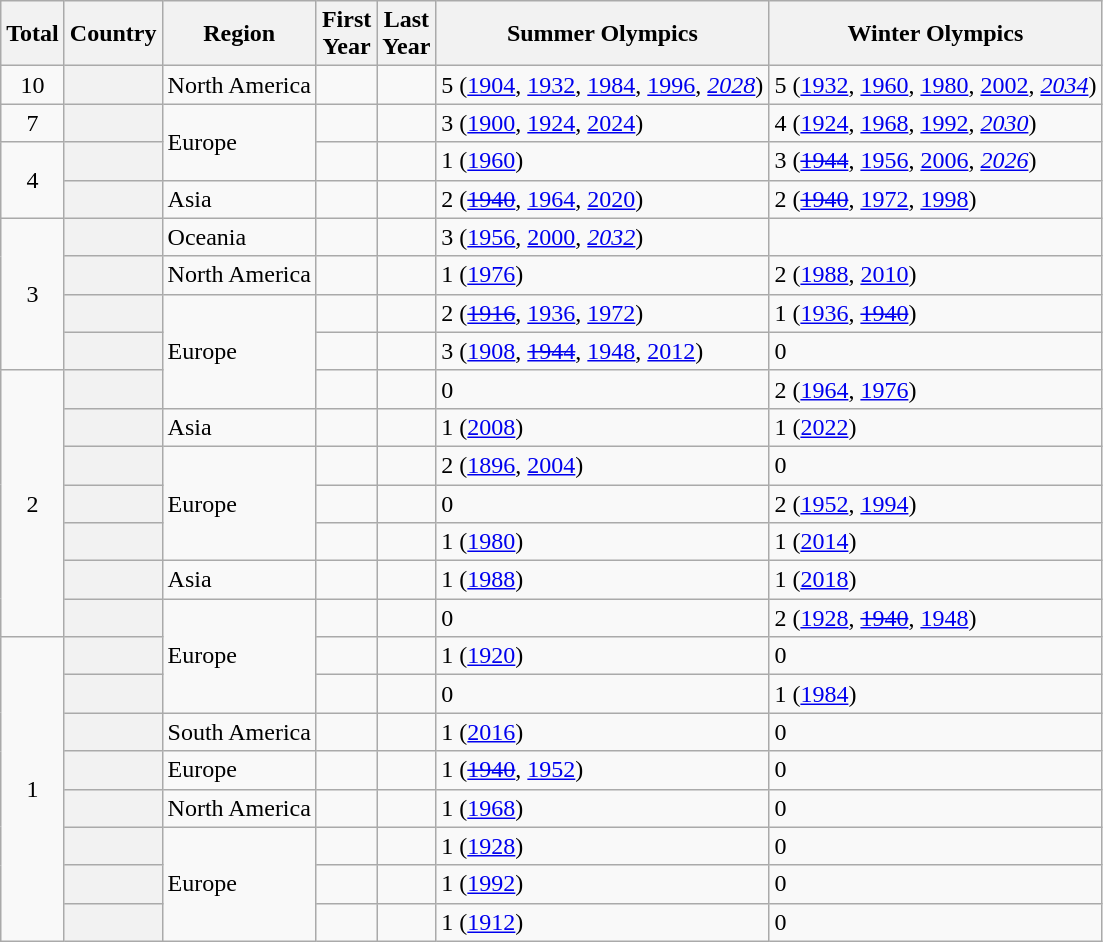<table class="wikitable sortable plainrowheaders sticky-header">
<tr>
<th scope="col">Total</th>
<th scope="col">Country</th>
<th scope="col">Region</th>
<th scope="col">First<br> Year</th>
<th scope="col">Last<br> Year</th>
<th scope="col">Summer Olympics</th>
<th scope="col">Winter Olympics</th>
</tr>
<tr>
<td style="text-align:center">10</td>
<th scope="row"></th>
<td>North America</td>
<td style="text-align:center"></td>
<td style="text-align:center"><em></em></td>
<td>5 (<a href='#'>1904</a>, <a href='#'>1932</a>, <a href='#'>1984</a>, <a href='#'>1996</a>, <a href='#'><em>2028</em></a>)</td>
<td>5 (<a href='#'>1932</a>, <a href='#'>1960</a>, <a href='#'>1980</a>, <a href='#'>2002</a>, <a href='#'><em>2034</em></a>)</td>
</tr>
<tr>
<td style="text-align:center">7</td>
<th scope="row"></th>
<td rowspan="2">Europe</td>
<td style="text-align:center"></td>
<td style="text-align:center"><em></em></td>
<td>3 (<a href='#'>1900</a>, <a href='#'>1924</a>, <a href='#'>2024</a>)</td>
<td>4 (<a href='#'>1924</a>, <a href='#'>1968</a>, <a href='#'>1992</a>, <a href='#'><em>2030</em></a>)</td>
</tr>
<tr>
<td rowspan="2" style="text-align:center">4</td>
<th scope="row"></th>
<td style="text-align:center"></td>
<td style="text-align:center"><em></em></td>
<td>1 (<a href='#'>1960</a>)</td>
<td>3 (<a href='#'><s>1944</s></a>, <a href='#'>1956</a>, <a href='#'>2006</a>, <a href='#'><em>2026</em></a>)</td>
</tr>
<tr>
<th scope="row"></th>
<td>Asia</td>
<td style="text-align:center"></td>
<td style="text-align:center"></td>
<td>2 (<a href='#'><s>1940</s></a>, <a href='#'>1964</a>, <a href='#'>2020</a>)</td>
<td>2 (<a href='#'><s>1940</s></a>, <a href='#'>1972</a>, <a href='#'>1998</a>)</td>
</tr>
<tr>
<td rowspan="4" style="text-align:center">3</td>
<th scope="row"></th>
<td>Oceania</td>
<td style="text-align:center"></td>
<td style="text-align:center"><em></em></td>
<td>3 (<a href='#'>1956</a>, <a href='#'>2000</a>, <a href='#'><em>2032</em></a>)</td>
<td></td>
</tr>
<tr>
<th scope="row"></th>
<td>North America</td>
<td style="text-align:center"></td>
<td style="text-align:center"></td>
<td>1 (<a href='#'>1976</a>)</td>
<td>2 (<a href='#'>1988</a>, <a href='#'>2010</a>)</td>
</tr>
<tr>
<th scope="row"></th>
<td rowspan="3">Europe</td>
<td style="text-align:center"></td>
<td style="text-align:center"></td>
<td>2 (<a href='#'><s>1916</s></a>, <a href='#'>1936</a>, <a href='#'>1972</a>)</td>
<td>1 (<a href='#'>1936</a>, <a href='#'><s>1940</s></a>)</td>
</tr>
<tr>
<th scope="row"></th>
<td style="text-align:center"></td>
<td style="text-align:center"></td>
<td>3 (<a href='#'>1908</a>, <a href='#'><s>1944</s></a>, <a href='#'>1948</a>, <a href='#'>2012</a>)</td>
<td>0 </td>
</tr>
<tr>
<td rowspan="7" style="text-align:center">2</td>
<th scope="row"></th>
<td style="text-align:center"></td>
<td style="text-align:center"></td>
<td>0 </td>
<td>2 (<a href='#'>1964</a>, <a href='#'>1976</a>)</td>
</tr>
<tr>
<th scope="row"></th>
<td>Asia</td>
<td style="text-align:center"></td>
<td style="text-align:center"></td>
<td>1 (<a href='#'>2008</a>)</td>
<td>1 (<a href='#'>2022</a>)</td>
</tr>
<tr>
<th scope="row"></th>
<td rowspan="3">Europe</td>
<td style="text-align:center"></td>
<td style="text-align:center"></td>
<td>2 (<a href='#'>1896</a>, <a href='#'>2004</a>)</td>
<td>0 </td>
</tr>
<tr>
<th scope="row"></th>
<td style="text-align:center"></td>
<td style="text-align:center"></td>
<td>0 </td>
<td>2 (<a href='#'>1952</a>, <a href='#'>1994</a>)</td>
</tr>
<tr>
<th scope="row"></th>
<td style="text-align:center"></td>
<td style="text-align:center"></td>
<td>1 (<a href='#'>1980</a>)</td>
<td>1 (<a href='#'>2014</a>)</td>
</tr>
<tr>
<th scope="row"></th>
<td>Asia</td>
<td style="text-align:center"></td>
<td style="text-align:center"></td>
<td>1 (<a href='#'>1988</a>)</td>
<td>1 (<a href='#'>2018</a>)</td>
</tr>
<tr>
<th scope="row"></th>
<td rowspan="3">Europe</td>
<td style="text-align:center"></td>
<td style="text-align:center"></td>
<td>0 </td>
<td>2 (<a href='#'>1928</a>, <a href='#'><s>1940</s></a>, <a href='#'>1948</a>)</td>
</tr>
<tr>
<td rowspan="8" style="text-align:center">1</td>
<th scope="row"></th>
<td style="text-align:center"></td>
<td style="text-align:center"></td>
<td>1 (<a href='#'>1920</a>)</td>
<td>0 </td>
</tr>
<tr>
<th scope="row"></th>
<td style="text-align:center"></td>
<td style="text-align:center"></td>
<td>0 </td>
<td>1 (<a href='#'>1984</a>)</td>
</tr>
<tr>
<th scope="row"></th>
<td>South America</td>
<td style="text-align:center"></td>
<td style="text-align:center"></td>
<td>1 (<a href='#'>2016</a>)</td>
<td>0 </td>
</tr>
<tr>
<th scope="row"></th>
<td>Europe</td>
<td style="text-align:center"></td>
<td style="text-align:center"></td>
<td>1 (<a href='#'><s>1940</s></a>, <a href='#'>1952</a>)</td>
<td>0 </td>
</tr>
<tr>
<th scope="row"></th>
<td>North America</td>
<td style="text-align:center"></td>
<td style="text-align:center"></td>
<td>1 (<a href='#'>1968</a>)</td>
<td>0 </td>
</tr>
<tr>
<th scope="row"></th>
<td rowspan="3">Europe</td>
<td style="text-align:center"></td>
<td style="text-align:center"></td>
<td>1 (<a href='#'>1928</a>)</td>
<td>0 </td>
</tr>
<tr>
<th scope="row"></th>
<td style="text-align:center"></td>
<td style="text-align:center"></td>
<td>1 (<a href='#'>1992</a>)</td>
<td>0 </td>
</tr>
<tr>
<th scope="row"></th>
<td style="text-align:center"></td>
<td style="text-align:center"></td>
<td>1 (<a href='#'>1912</a>)</td>
<td>0 </td>
</tr>
</table>
